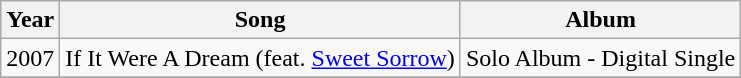<table class="wikitable sortable plainrowheaders" style="text-align:center;">
<tr>
<th scope="col">Year</th>
<th scope="col">Song</th>
<th scope="col">Album</th>
</tr>
<tr>
<td rowspan="1">2007</td>
<td>If It Were A Dream (feat. <a href='#'>Sweet Sorrow</a>)</td>
<td>Solo Album - Digital Single</td>
</tr>
<tr>
</tr>
</table>
